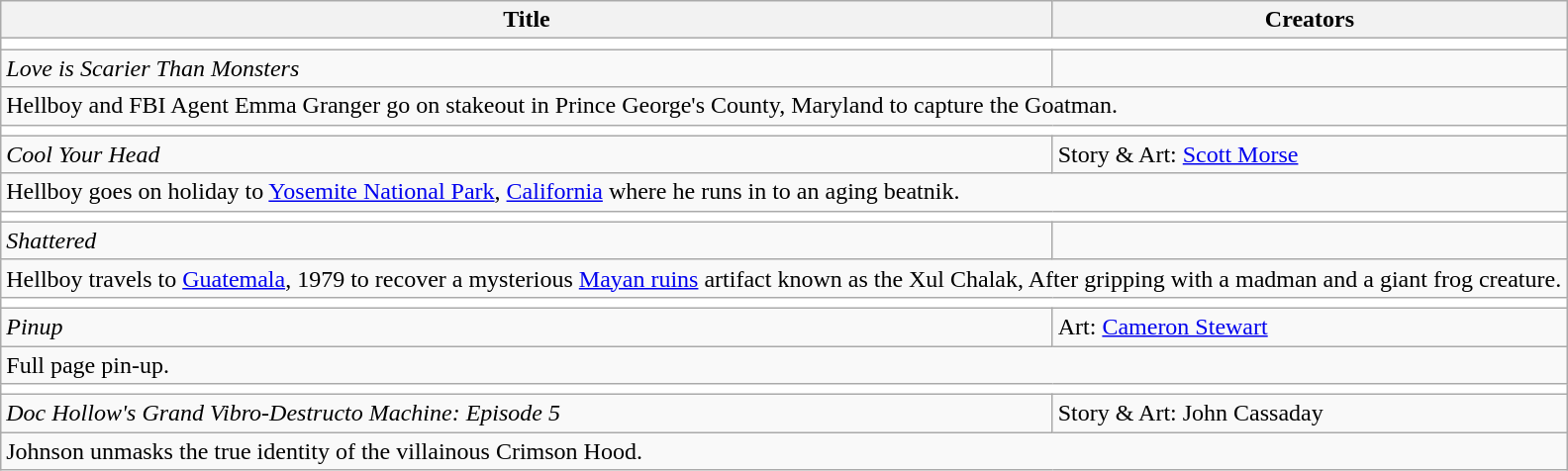<table class="wikitable">
<tr>
<th>Title</th>
<th>Creators</th>
</tr>
<tr>
<td colspan="6" bgcolor="#FFFFFF"></td>
</tr>
<tr>
<td><em>Love is Scarier Than Monsters</em></td>
<td></td>
</tr>
<tr>
<td colspan="6">Hellboy and FBI Agent Emma Granger go on stakeout in Prince George's County, Maryland to capture the Goatman.</td>
</tr>
<tr>
<td colspan="6" bgcolor="#FFFFFF"></td>
</tr>
<tr>
<td><em>Cool Your Head</em></td>
<td>Story & Art: <a href='#'>Scott Morse</a></td>
</tr>
<tr>
<td colspan="6">Hellboy goes on holiday to <a href='#'>Yosemite National Park</a>, <a href='#'>California</a> where he runs in to an aging beatnik.</td>
</tr>
<tr>
<td colspan="6" bgcolor="#FFFFFF"></td>
</tr>
<tr>
<td><em>Shattered</em></td>
<td></td>
</tr>
<tr>
<td colspan="6">Hellboy travels to <a href='#'>Guatemala</a>, 1979 to recover a mysterious <a href='#'>Mayan ruins</a> artifact known as the Xul Chalak, After gripping with a madman and a giant frog creature.</td>
</tr>
<tr>
<td colspan="6" bgcolor="#FFFFFF"></td>
</tr>
<tr>
<td><em>Pinup</em></td>
<td>Art: <a href='#'>Cameron Stewart</a></td>
</tr>
<tr>
<td colspan="6">Full page pin-up.</td>
</tr>
<tr>
<td colspan="6" bgcolor="#FFFFFF"></td>
</tr>
<tr>
<td><em>Doc Hollow's Grand Vibro-Destructo Machine: Episode 5</em></td>
<td>Story & Art: John Cassaday</td>
</tr>
<tr>
<td colspan="6">Johnson unmasks the true identity of the villainous Crimson Hood.</td>
</tr>
</table>
